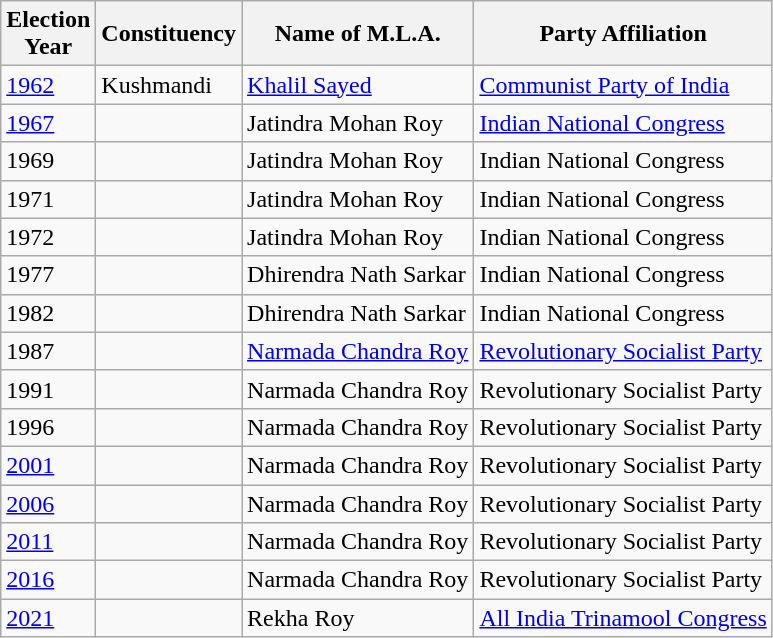<table class="wikitable sortable"ìÍĦĤĠčw>
<tr>
<th>Election<br> Year</th>
<th>Constituency</th>
<th>Name of M.L.A.</th>
<th>Party Affiliation</th>
</tr>
<tr>
<td><a href='#'>1962</a></td>
<td>Kushmandi</td>
<td><a href='#'>Khalil Sayed</a></td>
<td><a href='#'>Communist Party of India</a></td>
</tr>
<tr>
<td><a href='#'>1967</a></td>
<td></td>
<td>Jatindra Mohan Roy</td>
<td><a href='#'>Indian National Congress</a></td>
</tr>
<tr>
<td>1969</td>
<td></td>
<td>Jatindra Mohan Roy</td>
<td>Indian National Congress</td>
</tr>
<tr>
<td>1971</td>
<td></td>
<td>Jatindra Mohan Roy</td>
<td>Indian National Congress</td>
</tr>
<tr>
<td>1972</td>
<td></td>
<td>Jatindra Mohan Roy</td>
<td>Indian National Congress</td>
</tr>
<tr>
<td>1977</td>
<td></td>
<td>Dhirendra Nath Sarkar</td>
<td>Indian National Congress</td>
</tr>
<tr>
<td>1982</td>
<td></td>
<td>Dhirendra Nath Sarkar</td>
<td>Indian National Congress</td>
</tr>
<tr>
<td>1987</td>
<td></td>
<td><a href='#'>Narmada Chandra Roy</a></td>
<td><a href='#'>Revolutionary Socialist Party</a></td>
</tr>
<tr>
<td>1991</td>
<td></td>
<td>Narmada Chandra Roy</td>
<td>Revolutionary Socialist Party</td>
</tr>
<tr>
<td>1996</td>
<td></td>
<td>Narmada Chandra Roy</td>
<td>Revolutionary Socialist Party</td>
</tr>
<tr>
<td><a href='#'>2001</a></td>
<td></td>
<td>Narmada Chandra Roy</td>
<td>Revolutionary Socialist Party</td>
</tr>
<tr>
<td><a href='#'>2006</a></td>
<td></td>
<td>Narmada Chandra Roy</td>
<td>Revolutionary Socialist Party</td>
</tr>
<tr>
<td><a href='#'>2011</a></td>
<td></td>
<td>Narmada Chandra Roy</td>
<td>Revolutionary Socialist Party</td>
</tr>
<tr>
<td><a href='#'>2016</a></td>
<td></td>
<td>Narmada Chandra Roy</td>
<td>Revolutionary Socialist Party</td>
</tr>
<tr>
<td><a href='#'>2021</a></td>
<td></td>
<td>Rekha Roy</td>
<td><a href='#'>All India Trinamool Congress</a></td>
</tr>
</table>
